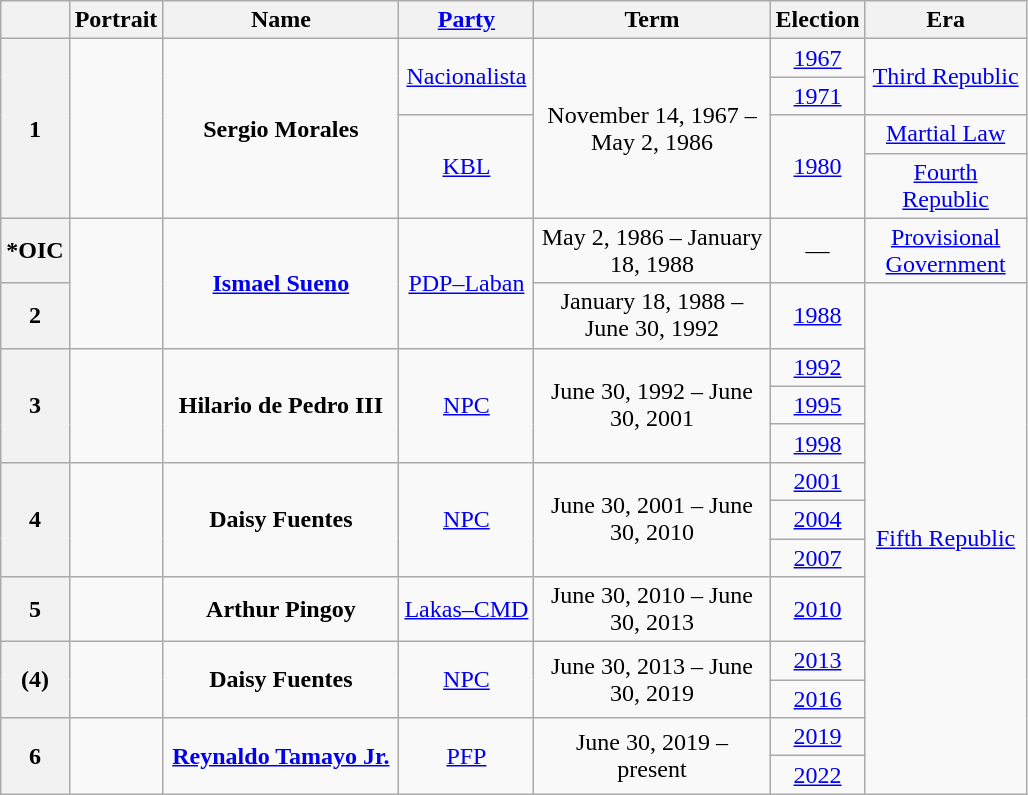<table class="wikitable" style="text-align:center">
<tr>
<th></th>
<th scope="col">Portrait</th>
<th width="150px" scope="col">Name</th>
<th><a href='#'>Party</a></th>
<th width="150px">Term</th>
<th width="50px">Election</th>
<th width="100px">Era</th>
</tr>
<tr>
<th rowspan="4">1</th>
<td rowspan="4"></td>
<td rowspan="4"><strong>Sergio Morales</strong> </td>
<td rowspan="2"><a href='#'>Nacionalista</a></td>
<td rowspan="4">November 14, 1967 – May 2, 1986 <br> </td>
<td><a href='#'>1967</a></td>
<td rowspan="2"><a href='#'>Third Republic</a></td>
</tr>
<tr>
<td><a href='#'>1971</a></td>
</tr>
<tr>
<td rowspan="2"><a href='#'>KBL</a></td>
<td rowspan="2"><a href='#'>1980</a></td>
<td><a href='#'>Martial Law</a></td>
</tr>
<tr>
<td><a href='#'>Fourth Republic</a></td>
</tr>
<tr>
<th>*OIC</th>
<td rowspan="2"></td>
<td rowspan="2"><strong><a href='#'>Ismael Sueno</a></strong> </td>
<td rowspan="2"><a href='#'>PDP–Laban</a></td>
<td>May 2, 1986 – January 18, 1988 <br> </td>
<td>—</td>
<td><a href='#'>Provisional Government</a></td>
</tr>
<tr>
<th>2</th>
<td>January 18, 1988 – June 30, 1992 <br> </td>
<td><a href='#'>1988</a></td>
<td rowspan="12"><a href='#'>Fifth Republic</a></td>
</tr>
<tr>
<th rowspan="3">3</th>
<td rowspan="3"></td>
<td rowspan="3"><strong>Hilario de Pedro III</strong> </td>
<td rowspan="3"><a href='#'>NPC</a></td>
<td rowspan="3">June 30, 1992 – June 30, 2001 <br> </td>
<td><a href='#'>1992</a></td>
</tr>
<tr>
<td><a href='#'>1995</a></td>
</tr>
<tr>
<td><a href='#'>1998</a></td>
</tr>
<tr>
<th rowspan="3">4</th>
<td rowspan="3"></td>
<td rowspan="3"><strong>Daisy Fuentes</strong></td>
<td rowspan="3"><a href='#'>NPC</a></td>
<td rowspan="3">June 30, 2001 – June 30, 2010 <br> </td>
<td><a href='#'>2001</a></td>
</tr>
<tr>
<td><a href='#'>2004</a></td>
</tr>
<tr>
<td><a href='#'>2007</a></td>
</tr>
<tr>
<th>5</th>
<td></td>
<td><strong>Arthur Pingoy</strong></td>
<td><a href='#'>Lakas–CMD</a></td>
<td>June 30, 2010 – June 30, 2013 <br> </td>
<td><a href='#'>2010</a></td>
</tr>
<tr>
<th rowspan="2">(4)</th>
<td rowspan="2"></td>
<td rowspan="2"><strong>Daisy Fuentes</strong></td>
<td rowspan="2"><a href='#'>NPC</a></td>
<td rowspan="2">June 30, 2013 – June 30, 2019 <br> </td>
<td><a href='#'>2013</a></td>
</tr>
<tr>
<td><a href='#'>2016</a></td>
</tr>
<tr>
<th rowspan="2">6</th>
<td rowspan="2"></td>
<td rowspan="2"><strong><a href='#'>Reynaldo Tamayo Jr.</a></strong> </td>
<td rowspan="2"><a href='#'>PFP</a></td>
<td rowspan="2">June 30, 2019 – present <br> </td>
<td><a href='#'>2019</a></td>
</tr>
<tr>
<td><a href='#'>2022</a></td>
</tr>
</table>
